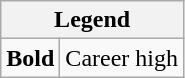<table class="wikitable mw-collapsible mw-collapsed">
<tr>
<th colspan="2">Legend</th>
</tr>
<tr>
<td><strong>Bold</strong></td>
<td>Career high</td>
</tr>
</table>
